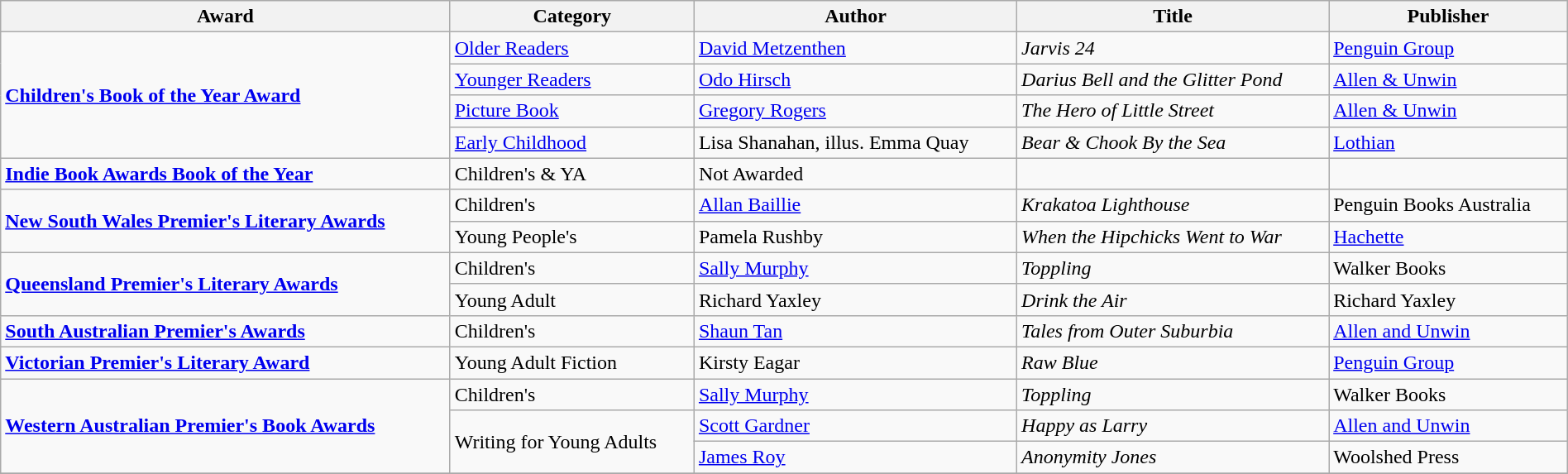<table class="wikitable" width=100%>
<tr>
<th>Award</th>
<th>Category</th>
<th>Author</th>
<th>Title</th>
<th>Publisher</th>
</tr>
<tr>
<td rowspan=4><strong><a href='#'>Children's Book of the Year Award</a></strong></td>
<td><a href='#'>Older Readers</a></td>
<td><a href='#'>David Metzenthen</a></td>
<td><em>Jarvis 24</em></td>
<td><a href='#'>Penguin Group</a></td>
</tr>
<tr>
<td><a href='#'>Younger Readers</a></td>
<td><a href='#'>Odo Hirsch</a></td>
<td><em>Darius Bell and the Glitter Pond</em></td>
<td><a href='#'>Allen & Unwin</a></td>
</tr>
<tr>
<td><a href='#'>Picture Book</a></td>
<td><a href='#'>Gregory Rogers</a></td>
<td><em>The Hero of Little Street</em></td>
<td><a href='#'>Allen & Unwin</a></td>
</tr>
<tr>
<td><a href='#'>Early Childhood</a></td>
<td>Lisa Shanahan, illus. Emma Quay</td>
<td><em>Bear & Chook By the Sea</em></td>
<td><a href='#'>Lothian</a></td>
</tr>
<tr>
<td><strong><a href='#'>Indie Book Awards Book of the Year</a></strong></td>
<td>Children's & YA</td>
<td>Not Awarded</td>
<td></td>
<td></td>
</tr>
<tr>
<td rowspan=2><strong><a href='#'>New South Wales Premier's Literary Awards</a></strong></td>
<td>Children's</td>
<td><a href='#'>Allan Baillie</a></td>
<td><em>Krakatoa Lighthouse</em></td>
<td>Penguin Books Australia</td>
</tr>
<tr>
<td>Young People's</td>
<td>Pamela Rushby</td>
<td><em>When the Hipchicks Went to War</em></td>
<td><a href='#'>Hachette</a></td>
</tr>
<tr>
<td rowspan=2><strong><a href='#'>Queensland Premier's Literary Awards</a></strong></td>
<td>Children's</td>
<td><a href='#'>Sally Murphy</a></td>
<td><em>Toppling</em></td>
<td>Walker Books</td>
</tr>
<tr>
<td>Young Adult</td>
<td>Richard Yaxley</td>
<td><em>Drink the Air</em></td>
<td>Richard Yaxley</td>
</tr>
<tr>
<td><strong><a href='#'>South Australian Premier's Awards</a></strong></td>
<td>Children's</td>
<td><a href='#'>Shaun Tan</a></td>
<td><em>Tales from Outer Suburbia</em></td>
<td><a href='#'>Allen and Unwin</a></td>
</tr>
<tr>
<td><strong><a href='#'>Victorian Premier's Literary Award</a></strong></td>
<td>Young Adult Fiction</td>
<td>Kirsty Eagar</td>
<td><em>Raw Blue</em></td>
<td><a href='#'>Penguin Group</a></td>
</tr>
<tr>
<td rowspan=3><strong><a href='#'>Western Australian Premier's Book Awards</a></strong></td>
<td>Children's</td>
<td><a href='#'>Sally Murphy</a></td>
<td><em>Toppling</em></td>
<td>Walker Books</td>
</tr>
<tr>
<td rowspan=2>Writing for Young Adults</td>
<td><a href='#'>Scott Gardner</a></td>
<td><em>Happy as Larry</em></td>
<td><a href='#'>Allen and Unwin</a></td>
</tr>
<tr>
<td><a href='#'>James Roy</a></td>
<td><em>Anonymity Jones</em></td>
<td>Woolshed Press</td>
</tr>
<tr>
</tr>
</table>
